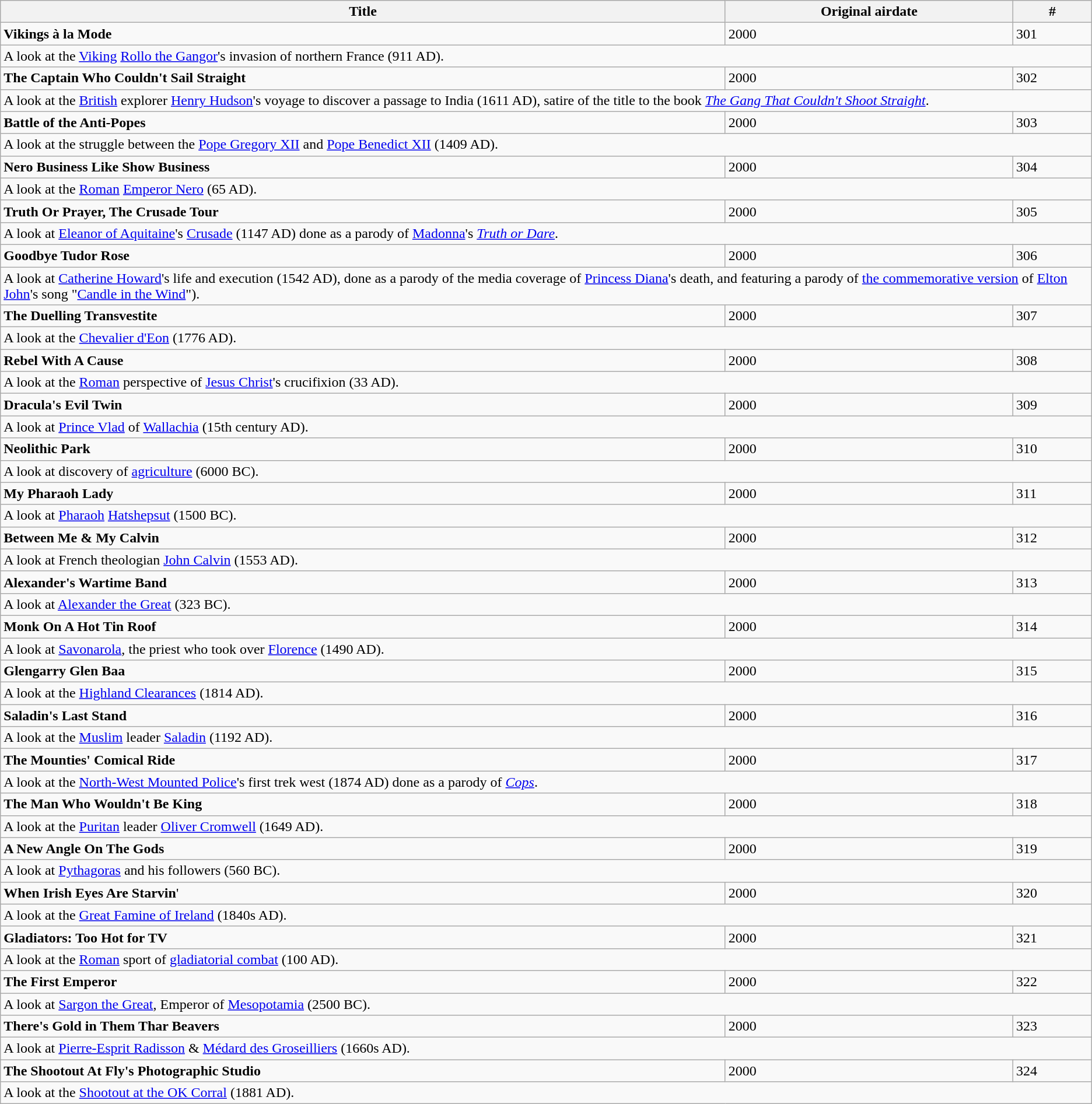<table class="wikitable">
<tr>
<th>Title</th>
<th>Original airdate</th>
<th>#</th>
</tr>
<tr>
<td><strong>Vikings à la Mode</strong></td>
<td>2000</td>
<td>301</td>
</tr>
<tr>
<td colspan="6">A look at the <a href='#'>Viking</a> <a href='#'>Rollo the Gangor</a>'s invasion of northern France (911 AD).</td>
</tr>
<tr>
<td><strong>The Captain Who Couldn't Sail Straight</strong></td>
<td>2000</td>
<td>302</td>
</tr>
<tr>
<td colspan="6">A look at the <a href='#'>British</a> explorer <a href='#'>Henry Hudson</a>'s voyage to discover a passage to India (1611 AD), satire of the title to the book <em><a href='#'>The Gang That Couldn't Shoot Straight</a></em>.</td>
</tr>
<tr>
<td><strong>Battle of the Anti-Popes</strong></td>
<td>2000</td>
<td>303</td>
</tr>
<tr>
<td colspan="6">A look at the struggle between the <a href='#'>Pope Gregory XII</a> and <a href='#'>Pope Benedict XII</a> (1409 AD).</td>
</tr>
<tr>
<td><strong>Nero Business Like Show Business</strong></td>
<td>2000</td>
<td>304</td>
</tr>
<tr>
<td colspan="6">A look at the <a href='#'>Roman</a> <a href='#'>Emperor Nero</a> (65 AD).</td>
</tr>
<tr>
<td><strong>Truth Or Prayer, The Crusade Tour</strong></td>
<td>2000</td>
<td>305</td>
</tr>
<tr>
<td colspan="6">A look at <a href='#'>Eleanor of Aquitaine</a>'s <a href='#'>Crusade</a> (1147 AD) done as a parody of <a href='#'>Madonna</a>'s <em><a href='#'>Truth or Dare</a></em>.</td>
</tr>
<tr>
<td><strong>Goodbye Tudor Rose</strong></td>
<td>2000</td>
<td>306</td>
</tr>
<tr>
<td colspan="6">A look at <a href='#'>Catherine Howard</a>'s life and execution (1542 AD), done as a parody of the media coverage of <a href='#'>Princess Diana</a>'s death, and featuring a parody of <a href='#'>the commemorative version</a> of <a href='#'>Elton John</a>'s song "<a href='#'>Candle in the Wind</a>").</td>
</tr>
<tr>
<td><strong>The Duelling Transvestite</strong></td>
<td>2000</td>
<td>307</td>
</tr>
<tr>
<td colspan="6">A look at the <a href='#'>Chevalier d'Eon</a> (1776 AD).</td>
</tr>
<tr>
<td><strong>Rebel With A Cause</strong></td>
<td>2000</td>
<td>308</td>
</tr>
<tr>
<td colspan="6">A look at the <a href='#'>Roman</a> perspective of <a href='#'>Jesus Christ</a>'s crucifixion (33 AD).</td>
</tr>
<tr>
<td><strong>Dracula's Evil Twin</strong></td>
<td>2000</td>
<td>309</td>
</tr>
<tr>
<td colspan="6">A look at <a href='#'>Prince Vlad</a> of <a href='#'>Wallachia</a> (15th century AD).</td>
</tr>
<tr>
<td><strong>Neolithic Park</strong></td>
<td>2000</td>
<td>310</td>
</tr>
<tr>
<td colspan="6">A look at discovery of <a href='#'>agriculture</a> (6000 BC).</td>
</tr>
<tr>
<td><strong>My Pharaoh Lady</strong></td>
<td>2000</td>
<td>311</td>
</tr>
<tr>
<td colspan="6">A look at <a href='#'>Pharaoh</a> <a href='#'>Hatshepsut</a> (1500 BC).</td>
</tr>
<tr>
<td><strong>Between Me & My Calvin</strong></td>
<td>2000</td>
<td>312</td>
</tr>
<tr>
<td colspan="6">A look at French theologian <a href='#'>John Calvin</a> (1553 AD).</td>
</tr>
<tr>
<td><strong>Alexander's Wartime Band</strong></td>
<td>2000</td>
<td>313</td>
</tr>
<tr>
<td colspan="6">A look at <a href='#'>Alexander the Great</a> (323 BC).</td>
</tr>
<tr>
<td><strong>Monk On A Hot Tin Roof</strong></td>
<td>2000</td>
<td>314</td>
</tr>
<tr>
<td colspan="6">A look at <a href='#'>Savonarola</a>, the priest who took over <a href='#'>Florence</a> (1490 AD).</td>
</tr>
<tr>
<td><strong>Glengarry Glen Baa</strong></td>
<td>2000</td>
<td>315</td>
</tr>
<tr>
<td colspan="6">A look at the <a href='#'>Highland Clearances</a> (1814 AD).</td>
</tr>
<tr>
<td><strong>Saladin's Last Stand</strong></td>
<td>2000</td>
<td>316</td>
</tr>
<tr>
<td colspan="6">A look at the <a href='#'>Muslim</a> leader <a href='#'>Saladin</a> (1192 AD).</td>
</tr>
<tr>
<td><strong>The Mounties' Comical Ride</strong></td>
<td>2000</td>
<td>317</td>
</tr>
<tr>
<td colspan="6">A look at the <a href='#'>North-West Mounted Police</a>'s first trek west (1874 AD) done as a parody of <em><a href='#'>Cops</a></em>.</td>
</tr>
<tr>
<td><strong>The Man Who Wouldn't Be King</strong></td>
<td>2000</td>
<td>318</td>
</tr>
<tr>
<td colspan="6">A look at the <a href='#'>Puritan</a> leader <a href='#'>Oliver Cromwell</a> (1649 AD).</td>
</tr>
<tr>
<td><strong>A New Angle On The Gods</strong></td>
<td>2000</td>
<td>319</td>
</tr>
<tr>
<td colspan="6">A look at <a href='#'>Pythagoras</a> and his followers (560 BC).</td>
</tr>
<tr>
<td><strong>When Irish Eyes Are Starvin</strong>'</td>
<td>2000</td>
<td>320</td>
</tr>
<tr>
<td colspan="6">A look at the <a href='#'>Great Famine of Ireland</a> (1840s AD).</td>
</tr>
<tr>
<td><strong>Gladiators: Too Hot for TV</strong></td>
<td>2000</td>
<td>321</td>
</tr>
<tr>
<td colspan="6">A look at the <a href='#'>Roman</a> sport of <a href='#'>gladiatorial combat</a> (100 AD).</td>
</tr>
<tr>
<td><strong>The First Emperor</strong></td>
<td>2000</td>
<td>322</td>
</tr>
<tr>
<td colspan="6">A look at <a href='#'>Sargon the Great</a>, Emperor of <a href='#'>Mesopotamia</a> (2500 BC).</td>
</tr>
<tr>
<td><strong>There's Gold in Them Thar Beavers</strong></td>
<td>2000</td>
<td>323</td>
</tr>
<tr>
<td colspan="6">A look at <a href='#'>Pierre-Esprit Radisson</a> & <a href='#'>Médard des Groseilliers</a> (1660s AD).</td>
</tr>
<tr>
<td><strong>The Shootout At Fly's Photographic Studio</strong></td>
<td>2000</td>
<td>324</td>
</tr>
<tr>
<td colspan="6">A look at the <a href='#'>Shootout at the OK Corral</a> (1881 AD).</td>
</tr>
</table>
